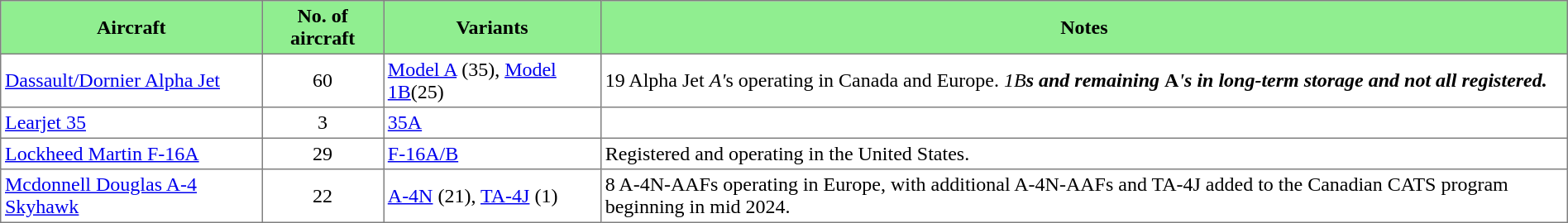<table class="toccolours" border="1" cellpadding="3" style="border-collapse:collapse">
<tr bgcolor="lightgreen">
<th>Aircraft</th>
<th>No. of aircraft</th>
<th>Variants</th>
<th>Notes</th>
</tr>
<tr>
<td><a href='#'>Dassault/Dornier Alpha Jet</a></td>
<td align="center">60</td>
<td><a href='#'>Model A</a> (35), <a href='#'>Model 1B</a>(25)</td>
<td>19 Alpha Jet <em>A'</em>s operating in Canada and Europe. <em>1B<strong>s and remaining </em>A<em>'s in long-term storage and not all registered.</td>
</tr>
<tr>
<td><a href='#'>Learjet 35</a></td>
<td align="center">3</td>
<td><a href='#'>35A</a></td>
<td></td>
</tr>
<tr>
<td><a href='#'>Lockheed Martin F-16A</a></td>
<td align="center">29</td>
<td><a href='#'>F-16A/B</a></td>
<td>Registered and operating in the United States.</td>
</tr>
<tr>
<td><a href='#'>Mcdonnell Douglas A-4 Skyhawk</a></td>
<td align="center">22</td>
<td><a href='#'>A-4N</a> (21), <a href='#'>TA-4J</a> (1)</td>
<td>8 A-4N-AAFs operating in Europe, with additional A-4N-AAFs and TA-4J added to the Canadian CATS program beginning in mid 2024.</td>
</tr>
</table>
